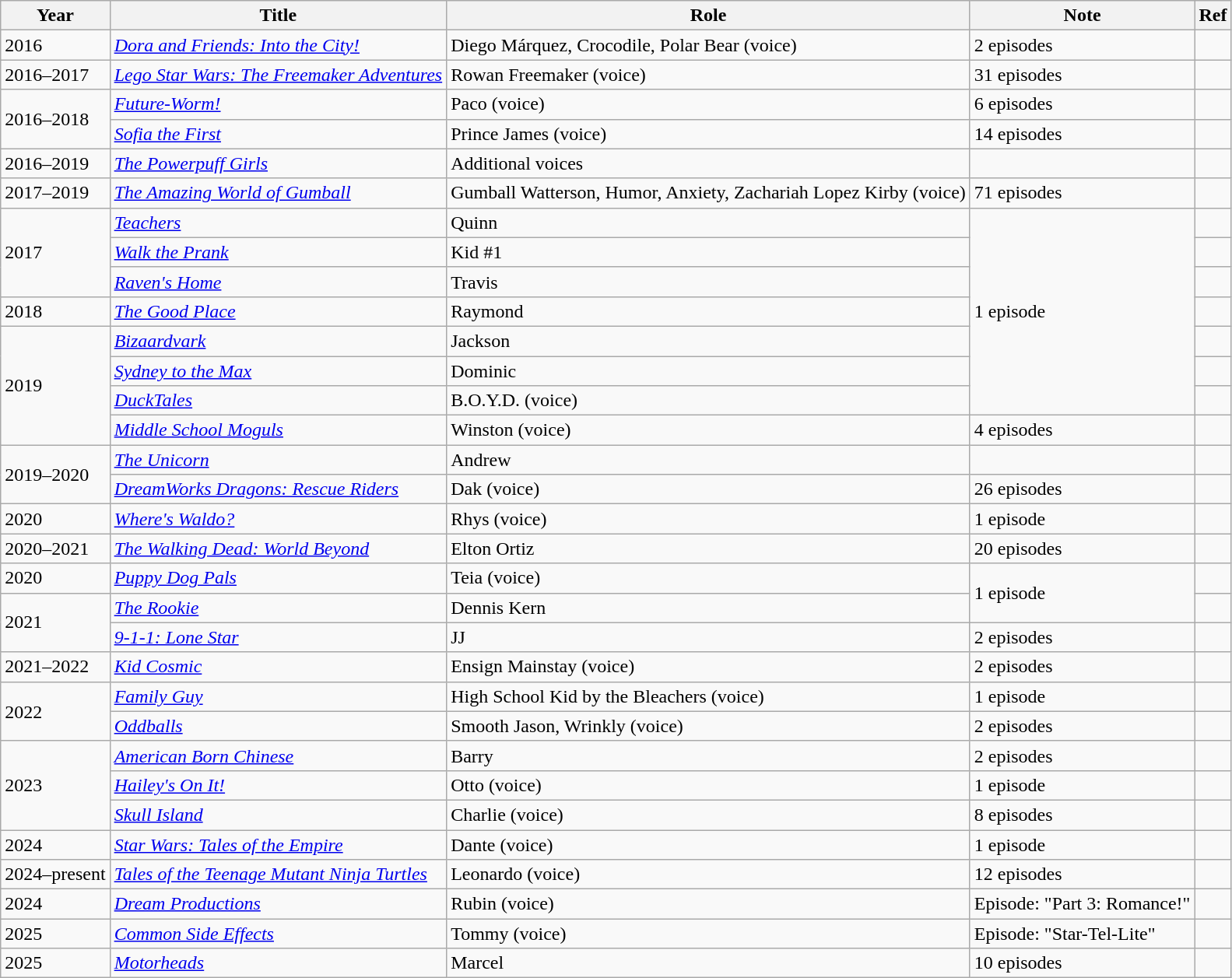<table class ="wikitable unsortable">
<tr>
<th>Year</th>
<th>Title</th>
<th>Role</th>
<th>Note</th>
<th>Ref</th>
</tr>
<tr>
<td>2016</td>
<td><em><a href='#'>Dora and Friends: Into the City!</a></em></td>
<td>Diego Márquez, Crocodile, Polar Bear (voice)</td>
<td>2 episodes</td>
<td></td>
</tr>
<tr>
<td>2016–2017</td>
<td><em><a href='#'>Lego Star Wars: The Freemaker Adventures</a></em></td>
<td>Rowan Freemaker (voice)</td>
<td>31 episodes</td>
<td></td>
</tr>
<tr>
<td rowspan="2">2016–2018</td>
<td><em><a href='#'>Future-Worm!</a></em></td>
<td>Paco (voice)</td>
<td>6 episodes</td>
<td></td>
</tr>
<tr>
<td><em><a href='#'>Sofia the First</a></em></td>
<td>Prince James (voice)</td>
<td>14 episodes</td>
<td></td>
</tr>
<tr>
<td>2016–2019</td>
<td><em><a href='#'>The Powerpuff Girls</a></em></td>
<td>Additional voices</td>
<td></td>
<td></td>
</tr>
<tr>
<td>2017–2019</td>
<td><em><a href='#'>The Amazing World of Gumball</a></em></td>
<td>Gumball Watterson, Humor, Anxiety, Zachariah Lopez Kirby (voice)</td>
<td>71 episodes</td>
<td></td>
</tr>
<tr>
<td rowspan="3">2017</td>
<td><em><a href='#'>Teachers</a></em></td>
<td>Quinn</td>
<td rowspan="7">1 episode</td>
<td></td>
</tr>
<tr>
<td><em><a href='#'>Walk the Prank</a></em></td>
<td>Kid #1</td>
<td></td>
</tr>
<tr>
<td><em><a href='#'>Raven's Home</a></em></td>
<td>Travis</td>
<td></td>
</tr>
<tr>
<td>2018</td>
<td><em><a href='#'>The Good Place</a></em></td>
<td>Raymond</td>
<td></td>
</tr>
<tr>
<td rowspan="4">2019</td>
<td><em><a href='#'>Bizaardvark</a></em></td>
<td>Jackson</td>
<td></td>
</tr>
<tr>
<td><em><a href='#'>Sydney to the Max</a></em></td>
<td>Dominic</td>
<td></td>
</tr>
<tr>
<td><em><a href='#'>DuckTales</a></em></td>
<td>B.O.Y.D. (voice)</td>
<td></td>
</tr>
<tr>
<td><em><a href='#'>Middle School Moguls</a></em></td>
<td>Winston (voice)</td>
<td>4 episodes</td>
<td></td>
</tr>
<tr>
<td rowspan="2">2019–2020</td>
<td><em><a href='#'>The Unicorn</a></em></td>
<td>Andrew</td>
<td></td>
<td></td>
</tr>
<tr>
<td><em><a href='#'>DreamWorks Dragons: Rescue Riders</a></em></td>
<td>Dak (voice)</td>
<td>26 episodes</td>
<td></td>
</tr>
<tr>
<td>2020</td>
<td><em><a href='#'>Where's Waldo?</a></em></td>
<td>Rhys (voice)</td>
<td>1 episode</td>
<td></td>
</tr>
<tr>
<td>2020–2021</td>
<td><em><a href='#'>The Walking Dead: World Beyond</a></em></td>
<td>Elton Ortiz</td>
<td>20 episodes</td>
<td></td>
</tr>
<tr>
<td>2020</td>
<td><em><a href='#'>Puppy Dog Pals</a></em></td>
<td>Teia (voice)</td>
<td rowspan="2">1 episode</td>
<td></td>
</tr>
<tr>
<td rowspan="2">2021</td>
<td><a href='#'><em>The Rookie</em></a></td>
<td>Dennis Kern</td>
<td></td>
</tr>
<tr>
<td><em><a href='#'>9-1-1: Lone Star</a></em></td>
<td>JJ</td>
<td>2 episodes</td>
<td></td>
</tr>
<tr>
<td>2021–2022</td>
<td><em><a href='#'>Kid Cosmic</a></em></td>
<td>Ensign Mainstay (voice)</td>
<td>2 episodes</td>
<td></td>
</tr>
<tr>
<td rowspan="2">2022</td>
<td><em><a href='#'>Family Guy</a></em></td>
<td>High School Kid by the Bleachers (voice)</td>
<td>1 episode</td>
<td></td>
</tr>
<tr>
<td><em><a href='#'>Oddballs</a></em></td>
<td>Smooth Jason, Wrinkly (voice)</td>
<td>2 episodes</td>
<td></td>
</tr>
<tr>
<td rowspan="3">2023</td>
<td><em><a href='#'>American Born Chinese</a></em></td>
<td>Barry</td>
<td>2 episodes</td>
<td></td>
</tr>
<tr>
<td><em><a href='#'>Hailey's On It!</a></em></td>
<td>Otto (voice)</td>
<td>1 episode</td>
<td></td>
</tr>
<tr>
<td><em><a href='#'>Skull Island</a></em></td>
<td>Charlie (voice)</td>
<td>8 episodes</td>
<td></td>
</tr>
<tr>
<td>2024</td>
<td><em><a href='#'>Star Wars: Tales of the Empire</a></em></td>
<td>Dante (voice)</td>
<td>1 episode</td>
<td></td>
</tr>
<tr>
<td>2024–present</td>
<td><em><a href='#'>Tales of the Teenage Mutant Ninja Turtles</a></em></td>
<td>Leonardo (voice)</td>
<td>12 episodes</td>
<td></td>
</tr>
<tr>
<td>2024</td>
<td><em><a href='#'>Dream Productions</a></em></td>
<td>Rubin (voice)</td>
<td>Episode: "Part 3: Romance!"</td>
<td></td>
</tr>
<tr>
<td>2025</td>
<td><em><a href='#'>Common Side Effects</a></em></td>
<td>Tommy (voice)</td>
<td>Episode: "Star-Tel-Lite"</td>
</tr>
<tr>
<td>2025</td>
<td><em><a href='#'>Motorheads</a></em></td>
<td>Marcel</td>
<td>10 episodes</td>
<td></td>
</tr>
</table>
